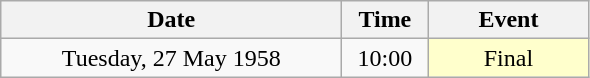<table class = "wikitable" style="text-align:center;">
<tr>
<th width=220>Date</th>
<th width=50>Time</th>
<th width=100>Event</th>
</tr>
<tr>
<td>Tuesday, 27 May 1958</td>
<td>10:00</td>
<td bgcolor=ffffcc>Final</td>
</tr>
</table>
